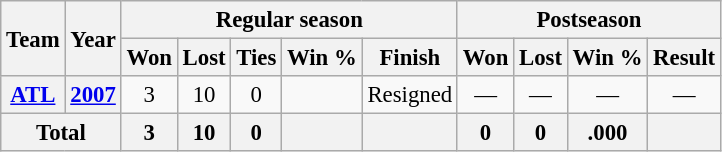<table class="wikitable" style="font-size: 95%; text-align:center;">
<tr>
<th rowspan="2">Team</th>
<th rowspan="2">Year</th>
<th colspan="5">Regular season</th>
<th colspan="4">Postseason</th>
</tr>
<tr>
<th>Won</th>
<th>Lost</th>
<th>Ties</th>
<th>Win %</th>
<th>Finish</th>
<th>Won</th>
<th>Lost</th>
<th>Win %</th>
<th>Result</th>
</tr>
<tr>
<th><a href='#'>ATL</a></th>
<th><a href='#'>2007</a></th>
<td>3</td>
<td>10</td>
<td>0</td>
<td></td>
<td>Resigned</td>
<td>—</td>
<td>—</td>
<td>—</td>
<td>—</td>
</tr>
<tr>
<th colspan="2">Total</th>
<th>3</th>
<th>10</th>
<th>0</th>
<th></th>
<th></th>
<th>0</th>
<th>0</th>
<th>.000</th>
<th></th>
</tr>
</table>
